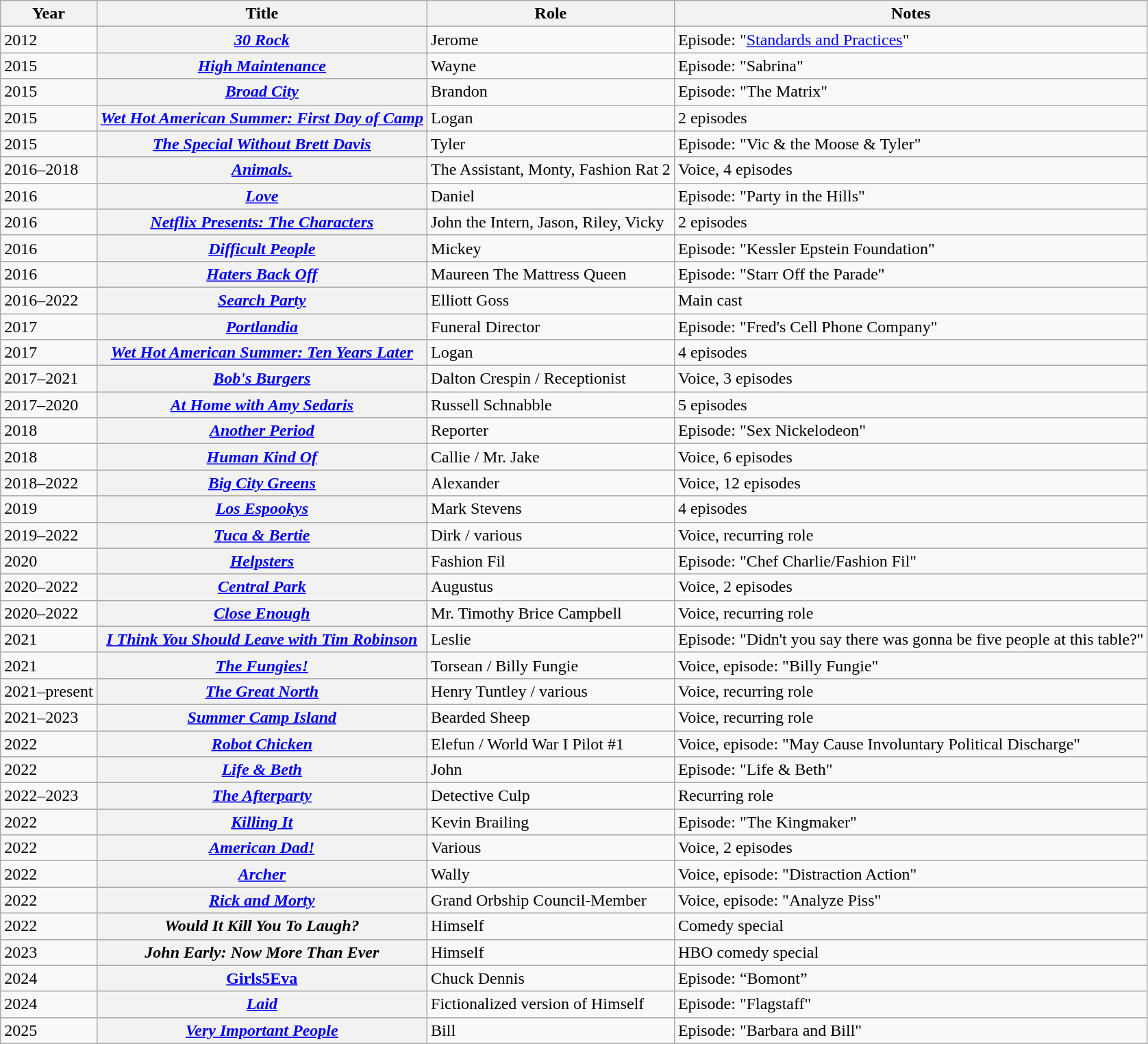<table class="wikitable plainrowheaders sortable">
<tr>
<th scope="col">Year</th>
<th scope="col">Title</th>
<th scope="col">Role</th>
<th class="unsortable">Notes</th>
</tr>
<tr>
<td>2012</td>
<th scope="row"><em><a href='#'>30 Rock</a></em></th>
<td>Jerome</td>
<td>Episode: "<a href='#'>Standards and Practices</a>"</td>
</tr>
<tr>
<td>2015</td>
<th scope="row"><em><a href='#'>High Maintenance</a></em></th>
<td>Wayne</td>
<td>Episode: "Sabrina"</td>
</tr>
<tr>
<td>2015</td>
<th scope="row"><em><a href='#'>Broad City</a></em></th>
<td>Brandon</td>
<td>Episode: "The Matrix"</td>
</tr>
<tr>
<td>2015</td>
<th scope="row"><em><a href='#'>Wet Hot American Summer: First Day of Camp</a></em></th>
<td>Logan</td>
<td>2 episodes</td>
</tr>
<tr>
<td>2015</td>
<th scope="row"><em><a href='#'>The Special Without Brett Davis</a></em></th>
<td>Tyler</td>
<td>Episode: "Vic & the Moose & Tyler"</td>
</tr>
<tr>
<td>2016–2018</td>
<th scope="row"><em><a href='#'>Animals.</a></em></th>
<td>The Assistant, Monty, Fashion Rat 2</td>
<td>Voice, 4 episodes</td>
</tr>
<tr>
<td>2016</td>
<th scope="row"><em><a href='#'>Love</a></em></th>
<td>Daniel</td>
<td>Episode: "Party in the Hills"</td>
</tr>
<tr>
<td>2016</td>
<th scope="row"><em><a href='#'>Netflix Presents: The Characters</a></em></th>
<td>John the Intern, Jason, Riley, Vicky</td>
<td>2 episodes</td>
</tr>
<tr>
<td>2016</td>
<th scope="row"><em><a href='#'>Difficult People</a></em></th>
<td>Mickey</td>
<td>Episode: "Kessler Epstein Foundation"</td>
</tr>
<tr>
<td>2016</td>
<th scope="row"><em><a href='#'>Haters Back Off</a></em></th>
<td>Maureen The Mattress Queen</td>
<td>Episode: "Starr Off the Parade"</td>
</tr>
<tr>
<td>2016–2022</td>
<th scope="row"><em><a href='#'>Search Party</a></em></th>
<td>Elliott Goss</td>
<td>Main cast</td>
</tr>
<tr>
<td>2017</td>
<th scope="row"><em><a href='#'>Portlandia</a></em></th>
<td>Funeral Director</td>
<td>Episode: "Fred's Cell Phone Company"</td>
</tr>
<tr>
<td>2017</td>
<th scope="row"><em><a href='#'>Wet Hot American Summer: Ten Years Later</a></em></th>
<td>Logan</td>
<td>4 episodes</td>
</tr>
<tr>
<td>2017–2021</td>
<th scope="row"><em><a href='#'>Bob's Burgers</a></em></th>
<td>Dalton Crespin / Receptionist</td>
<td>Voice, 3 episodes</td>
</tr>
<tr>
<td>2017–2020</td>
<th scope="row"><em><a href='#'>At Home with Amy Sedaris</a></em></th>
<td>Russell Schnabble</td>
<td>5 episodes</td>
</tr>
<tr>
<td>2018</td>
<th scope="row"><em><a href='#'>Another Period</a></em></th>
<td>Reporter</td>
<td>Episode: "Sex Nickelodeon"</td>
</tr>
<tr>
<td>2018</td>
<th scope="row"><em><a href='#'>Human Kind Of</a></em></th>
<td>Callie / Mr. Jake</td>
<td>Voice, 6 episodes</td>
</tr>
<tr>
<td>2018–2022</td>
<th scope="row"><em><a href='#'>Big City Greens</a></em></th>
<td>Alexander</td>
<td>Voice, 12 episodes</td>
</tr>
<tr>
<td>2019</td>
<th scope="row"><em><a href='#'>Los Espookys</a></em></th>
<td>Mark Stevens</td>
<td>4 episodes</td>
</tr>
<tr>
<td>2019–2022</td>
<th scope="row"><em><a href='#'>Tuca & Bertie</a></em></th>
<td>Dirk / various</td>
<td>Voice, recurring role</td>
</tr>
<tr>
<td>2020</td>
<th scope="row"><em><a href='#'>Helpsters</a></em></th>
<td>Fashion Fil</td>
<td>Episode: "Chef Charlie/Fashion Fil"</td>
</tr>
<tr>
<td>2020–2022</td>
<th scope="row"><em><a href='#'>Central Park</a></em></th>
<td>Augustus</td>
<td>Voice, 2 episodes</td>
</tr>
<tr>
<td>2020–2022</td>
<th scope="row"><em><a href='#'>Close Enough</a></em></th>
<td>Mr. Timothy Brice Campbell</td>
<td>Voice, recurring role</td>
</tr>
<tr>
<td>2021</td>
<th scope="row"><em><a href='#'>I Think You Should Leave with Tim Robinson</a></em></th>
<td>Leslie</td>
<td>Episode: "Didn't you say there was gonna be five people at this table?"</td>
</tr>
<tr>
<td>2021</td>
<th scope="row"><em><a href='#'>The Fungies!</a></em></th>
<td>Torsean / Billy Fungie</td>
<td>Voice, episode: "Billy Fungie"</td>
</tr>
<tr>
<td>2021–present</td>
<th scope="row"><em><a href='#'>The Great North</a></em></th>
<td>Henry Tuntley / various</td>
<td>Voice, recurring role</td>
</tr>
<tr>
<td>2021–2023</td>
<th scope="row"><em><a href='#'>Summer Camp Island</a></em></th>
<td>Bearded Sheep</td>
<td>Voice, recurring role</td>
</tr>
<tr>
<td>2022</td>
<th scope="row"><em><a href='#'>Robot Chicken</a></em></th>
<td>Elefun / World War I Pilot #1</td>
<td>Voice, episode: "May Cause Involuntary Political Discharge"</td>
</tr>
<tr>
<td>2022</td>
<th scope="row"><em><a href='#'>Life & Beth</a></em></th>
<td>John</td>
<td>Episode: "Life & Beth"</td>
</tr>
<tr>
<td>2022–2023</td>
<th scope="row"><em><a href='#'>The Afterparty</a></em></th>
<td>Detective Culp</td>
<td>Recurring role</td>
</tr>
<tr>
<td>2022</td>
<th scope="row"><em><a href='#'>Killing It</a></em></th>
<td>Kevin Brailing</td>
<td>Episode: "The Kingmaker"</td>
</tr>
<tr>
<td>2022</td>
<th scope="row"><em><a href='#'>American Dad!</a></em></th>
<td>Various</td>
<td>Voice, 2 episodes</td>
</tr>
<tr>
<td>2022</td>
<th scope="row"><em><a href='#'>Archer</a></em></th>
<td>Wally</td>
<td>Voice, episode: "Distraction Action"</td>
</tr>
<tr>
<td>2022</td>
<th scope="row"><em><a href='#'>Rick and Morty</a></em></th>
<td>Grand Orbship Council-Member</td>
<td>Voice, episode: "Analyze Piss"</td>
</tr>
<tr>
<td>2022</td>
<th scope="row"><em>Would It Kill You To Laugh?</em></th>
<td>Himself</td>
<td>Comedy special</td>
</tr>
<tr>
<td>2023</td>
<th scope="row"><em>John Early: Now More Than Ever</em></th>
<td>Himself</td>
<td>HBO comedy special</td>
</tr>
<tr>
<td>2024</td>
<th scope=row><a href='#'>Girls5Eva</a></th>
<td>Chuck Dennis</td>
<td>Episode: “Bomont”</td>
</tr>
<tr>
<td>2024</td>
<th scope="row"><em><a href='#'>Laid</a></em></th>
<td>Fictionalized version of Himself</td>
<td>Episode: "Flagstaff"</td>
</tr>
<tr>
<td>2025</td>
<th scope="row"><em><a href='#'>Very Important People</a></em></th>
<td>Bill</td>
<td>Episode: "Barbara and Bill"</td>
</tr>
</table>
